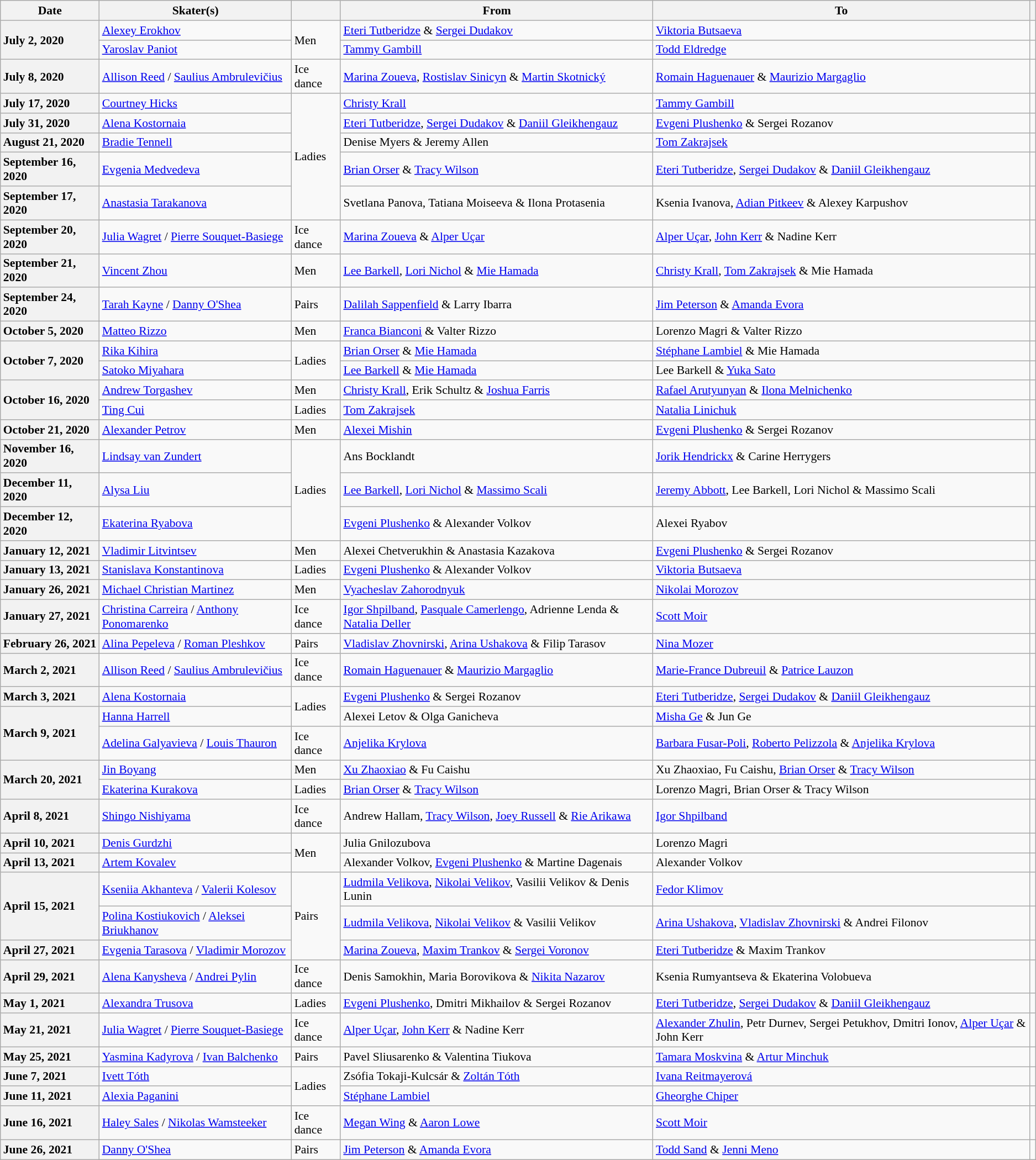<table class="wikitable unsortable" style="text-align:left; font-size:90%">
<tr>
<th scope="col">Date</th>
<th scope="col">Skater(s)</th>
<th scope="col"></th>
<th scope="col">From</th>
<th scope="col">To</th>
<th scope="col"></th>
</tr>
<tr>
<th scope="row" style="text-align:left" rowspan=2>July 2, 2020</th>
<td> <a href='#'>Alexey Erokhov</a></td>
<td rowspan="2">Men</td>
<td><a href='#'>Eteri Tutberidze</a> & <a href='#'>Sergei Dudakov</a></td>
<td><a href='#'>Viktoria Butsaeva</a></td>
<td></td>
</tr>
<tr>
<td> <a href='#'>Yaroslav Paniot</a></td>
<td><a href='#'>Tammy Gambill</a></td>
<td><a href='#'>Todd Eldredge</a></td>
<td></td>
</tr>
<tr>
<th scope="row" style="text-align:left">July 8, 2020</th>
<td> <a href='#'>Allison Reed</a> / <a href='#'>Saulius Ambrulevičius</a></td>
<td>Ice dance</td>
<td><a href='#'>Marina Zoueva</a>, <a href='#'>Rostislav Sinicyn</a> & <a href='#'>Martin Skotnický</a></td>
<td><a href='#'>Romain Haguenauer</a> & <a href='#'>Maurizio Margaglio</a></td>
<td></td>
</tr>
<tr>
<th scope="row" style="text-align:left">July 17, 2020</th>
<td> <a href='#'>Courtney Hicks</a></td>
<td rowspan="5">Ladies</td>
<td><a href='#'>Christy Krall</a></td>
<td><a href='#'>Tammy Gambill</a></td>
<td></td>
</tr>
<tr>
<th scope="row" style="text-align:left">July 31, 2020</th>
<td> <a href='#'>Alena Kostornaia</a></td>
<td><a href='#'>Eteri Tutberidze</a>, <a href='#'>Sergei Dudakov</a> & <a href='#'>Daniil Gleikhengauz</a></td>
<td><a href='#'>Evgeni Plushenko</a> & Sergei Rozanov</td>
<td></td>
</tr>
<tr>
<th scope="row" style="text-align:left">August 21, 2020</th>
<td> <a href='#'>Bradie Tennell</a></td>
<td>Denise Myers & Jeremy Allen</td>
<td><a href='#'>Tom Zakrajsek</a></td>
<td></td>
</tr>
<tr>
<th scope="row" style="text-align:left">September 16, 2020</th>
<td> <a href='#'>Evgenia Medvedeva</a></td>
<td><a href='#'>Brian Orser</a> & <a href='#'>Tracy Wilson</a></td>
<td><a href='#'>Eteri Tutberidze</a>, <a href='#'>Sergei Dudakov</a> & <a href='#'>Daniil Gleikhengauz</a></td>
<td></td>
</tr>
<tr>
<th scope="row" style="text-align:left">September 17, 2020</th>
<td> <a href='#'>Anastasia Tarakanova</a></td>
<td>Svetlana Panova, Tatiana Moiseeva & Ilona Protasenia</td>
<td>Ksenia Ivanova, <a href='#'>Adian Pitkeev</a> & Alexey Karpushov</td>
<td></td>
</tr>
<tr>
<th scope="row" style="text-align:left">September 20, 2020</th>
<td> <a href='#'>Julia Wagret</a> / <a href='#'>Pierre Souquet-Basiege</a></td>
<td>Ice dance</td>
<td><a href='#'>Marina Zoueva</a> & <a href='#'>Alper Uçar</a></td>
<td><a href='#'>Alper Uçar</a>, <a href='#'>John Kerr</a> & Nadine Kerr</td>
<td></td>
</tr>
<tr>
<th scope="row" style="text-align:left">September 21, 2020</th>
<td> <a href='#'>Vincent Zhou</a></td>
<td>Men</td>
<td><a href='#'>Lee Barkell</a>, <a href='#'>Lori Nichol</a> & <a href='#'>Mie Hamada</a></td>
<td><a href='#'>Christy Krall</a>, <a href='#'>Tom Zakrajsek</a> & Mie Hamada</td>
<td></td>
</tr>
<tr>
<th scope="row" style="text-align:left">September 24, 2020</th>
<td> <a href='#'>Tarah Kayne</a> / <a href='#'>Danny O'Shea</a></td>
<td>Pairs</td>
<td><a href='#'>Dalilah Sappenfield</a> & Larry Ibarra</td>
<td><a href='#'>Jim Peterson</a> & <a href='#'>Amanda Evora</a></td>
<td></td>
</tr>
<tr>
<th scope="row" style="text-align:left">October 5, 2020</th>
<td> <a href='#'>Matteo Rizzo</a></td>
<td>Men</td>
<td><a href='#'>Franca Bianconi</a> & Valter Rizzo</td>
<td>Lorenzo Magri & Valter Rizzo</td>
<td></td>
</tr>
<tr>
<th scope="row" style="text-align:left" rowspan=2>October 7, 2020</th>
<td> <a href='#'>Rika Kihira</a></td>
<td rowspan="2">Ladies</td>
<td><a href='#'>Brian Orser</a> & <a href='#'>Mie Hamada</a></td>
<td><a href='#'>Stéphane Lambiel</a> & Mie Hamada</td>
<td></td>
</tr>
<tr>
<td> <a href='#'>Satoko Miyahara</a></td>
<td><a href='#'>Lee Barkell</a> & <a href='#'>Mie Hamada</a></td>
<td>Lee Barkell & <a href='#'>Yuka Sato</a></td>
<td></td>
</tr>
<tr>
<th scope="row" style="text-align:left" rowspan=2>October 16, 2020</th>
<td> <a href='#'>Andrew Torgashev</a></td>
<td>Men</td>
<td><a href='#'>Christy Krall</a>, Erik Schultz & <a href='#'>Joshua Farris</a></td>
<td><a href='#'>Rafael Arutyunyan</a> & <a href='#'>Ilona Melnichenko</a></td>
<td></td>
</tr>
<tr>
<td> <a href='#'>Ting Cui</a></td>
<td>Ladies</td>
<td><a href='#'>Tom Zakrajsek</a></td>
<td><a href='#'>Natalia Linichuk</a></td>
<td></td>
</tr>
<tr>
<th scope="row" style="text-align:left">October 21, 2020</th>
<td> <a href='#'>Alexander Petrov</a></td>
<td>Men</td>
<td><a href='#'>Alexei Mishin</a></td>
<td><a href='#'>Evgeni Plushenko</a> & Sergei Rozanov</td>
<td></td>
</tr>
<tr>
<th scope="row" style="text-align:left">November 16, 2020</th>
<td> <a href='#'>Lindsay van Zundert</a></td>
<td rowspan="3">Ladies</td>
<td>Ans Bocklandt</td>
<td><a href='#'>Jorik Hendrickx</a> & Carine Herrygers</td>
<td></td>
</tr>
<tr>
<th scope="row" style="text-align:left">December 11, 2020</th>
<td> <a href='#'>Alysa Liu</a></td>
<td><a href='#'>Lee Barkell</a>, <a href='#'>Lori Nichol</a> & <a href='#'>Massimo Scali</a></td>
<td><a href='#'>Jeremy Abbott</a>, Lee Barkell, Lori Nichol & Massimo Scali</td>
<td></td>
</tr>
<tr>
<th scope="row" style="text-align:left">December 12, 2020</th>
<td> <a href='#'>Ekaterina Ryabova</a></td>
<td><a href='#'>Evgeni Plushenko</a> & Alexander Volkov</td>
<td>Alexei Ryabov</td>
<td></td>
</tr>
<tr>
<th scope="row" style="text-align:left">January 12, 2021</th>
<td> <a href='#'>Vladimir Litvintsev</a></td>
<td>Men</td>
<td>Alexei Chetverukhin & Anastasia Kazakova</td>
<td><a href='#'>Evgeni Plushenko</a> & Sergei Rozanov</td>
<td></td>
</tr>
<tr>
<th scope="row" style="text-align:left">January 13, 2021</th>
<td> <a href='#'>Stanislava Konstantinova</a></td>
<td>Ladies</td>
<td><a href='#'>Evgeni Plushenko</a> & Alexander Volkov</td>
<td><a href='#'>Viktoria Butsaeva</a></td>
<td></td>
</tr>
<tr>
<th scope="row" style="text-align:left">January 26, 2021</th>
<td> <a href='#'>Michael Christian Martinez</a></td>
<td>Men</td>
<td><a href='#'>Vyacheslav Zahorodnyuk</a></td>
<td><a href='#'>Nikolai Morozov</a></td>
<td></td>
</tr>
<tr>
<th scope="row" style="text-align:left">January 27, 2021</th>
<td> <a href='#'>Christina Carreira</a> / <a href='#'>Anthony Ponomarenko</a></td>
<td>Ice dance</td>
<td><a href='#'>Igor Shpilband</a>, <a href='#'>Pasquale Camerlengo</a>, Adrienne Lenda & <a href='#'>Natalia Deller</a></td>
<td><a href='#'>Scott Moir</a></td>
<td></td>
</tr>
<tr>
<th scope="row" style="text-align:left">February 26, 2021</th>
<td> <a href='#'>Alina Pepeleva</a> / <a href='#'>Roman Pleshkov</a></td>
<td>Pairs</td>
<td><a href='#'>Vladislav Zhovnirski</a>, <a href='#'>Arina Ushakova</a> & Filip Tarasov</td>
<td><a href='#'>Nina Mozer</a></td>
<td></td>
</tr>
<tr>
<th scope="row" style="text-align:left">March 2, 2021</th>
<td> <a href='#'>Allison Reed</a> / <a href='#'>Saulius Ambrulevičius</a></td>
<td>Ice dance</td>
<td><a href='#'>Romain Haguenauer</a> & <a href='#'>Maurizio Margaglio</a></td>
<td><a href='#'>Marie-France Dubreuil</a> & <a href='#'>Patrice Lauzon</a></td>
<td></td>
</tr>
<tr>
<th scope="row" style="text-align:left">March 3, 2021</th>
<td> <a href='#'>Alena Kostornaia</a></td>
<td rowspan="2">Ladies</td>
<td><a href='#'>Evgeni Plushenko</a> & Sergei Rozanov</td>
<td><a href='#'>Eteri Tutberidze</a>, <a href='#'>Sergei Dudakov</a> & <a href='#'>Daniil Gleikhengauz</a></td>
<td></td>
</tr>
<tr>
<th scope="row" style="text-align:left" rowspan=2>March 9, 2021</th>
<td> <a href='#'>Hanna Harrell</a></td>
<td>Alexei Letov & Olga Ganicheva</td>
<td><a href='#'>Misha Ge</a> & Jun Ge</td>
<td></td>
</tr>
<tr>
<td> <a href='#'>Adelina Galyavieva</a> / <a href='#'>Louis Thauron</a></td>
<td>Ice dance</td>
<td><a href='#'>Anjelika Krylova</a></td>
<td><a href='#'>Barbara Fusar-Poli</a>, <a href='#'>Roberto Pelizzola</a> & <a href='#'>Anjelika Krylova</a></td>
<td></td>
</tr>
<tr>
<th scope="row" style="text-align:left" rowspan="2">March 20, 2021</th>
<td> <a href='#'>Jin Boyang</a></td>
<td>Men</td>
<td><a href='#'>Xu Zhaoxiao</a> & Fu Caishu</td>
<td>Xu Zhaoxiao, Fu Caishu, <a href='#'>Brian Orser</a> & <a href='#'>Tracy Wilson</a></td>
<td></td>
</tr>
<tr>
<td> <a href='#'>Ekaterina Kurakova</a></td>
<td>Ladies</td>
<td><a href='#'>Brian Orser</a> & <a href='#'>Tracy Wilson</a></td>
<td>Lorenzo Magri, Brian Orser & Tracy Wilson</td>
<td></td>
</tr>
<tr>
<th scope="row" style="text-align:left">April 8, 2021</th>
<td> <a href='#'>Shingo Nishiyama</a></td>
<td>Ice dance</td>
<td>Andrew Hallam, <a href='#'>Tracy Wilson</a>, <a href='#'>Joey Russell</a> & <a href='#'>Rie Arikawa</a></td>
<td><a href='#'>Igor Shpilband</a></td>
<td></td>
</tr>
<tr>
<th scope="row" style="text-align:left">April 10, 2021</th>
<td> <a href='#'>Denis Gurdzhi</a></td>
<td rowspan="2">Men</td>
<td>Julia Gnilozubova</td>
<td>Lorenzo Magri</td>
<td></td>
</tr>
<tr>
<th scope="row" style="text-align:left">April 13, 2021</th>
<td> <a href='#'>Artem Kovalev</a></td>
<td>Alexander Volkov, <a href='#'>Evgeni Plushenko</a> & Martine Dagenais</td>
<td>Alexander Volkov</td>
<td></td>
</tr>
<tr>
<th scope="row" style="text-align:left" rowspan=2>April 15, 2021</th>
<td> <a href='#'>Kseniia Akhanteva</a> / <a href='#'>Valerii Kolesov</a></td>
<td rowspan="3">Pairs</td>
<td><a href='#'>Ludmila Velikova</a>, <a href='#'>Nikolai Velikov</a>, Vasilii Velikov & Denis Lunin</td>
<td><a href='#'>Fedor Klimov</a></td>
<td></td>
</tr>
<tr>
<td> <a href='#'>Polina Kostiukovich</a> / <a href='#'>Aleksei Briukhanov</a></td>
<td><a href='#'>Ludmila Velikova</a>, <a href='#'>Nikolai Velikov</a> & Vasilii Velikov</td>
<td><a href='#'>Arina Ushakova</a>, <a href='#'>Vladislav Zhovnirski</a> & Andrei Filonov</td>
<td></td>
</tr>
<tr>
<th scope="row" style="text-align:left">April 27, 2021</th>
<td> <a href='#'>Evgenia Tarasova</a> / <a href='#'>Vladimir Morozov</a></td>
<td><a href='#'>Marina Zoueva</a>, <a href='#'>Maxim Trankov</a> & <a href='#'>Sergei Voronov</a></td>
<td><a href='#'>Eteri Tutberidze</a> & Maxim Trankov</td>
<td></td>
</tr>
<tr>
<th scope="row" style="text-align:left">April 29, 2021</th>
<td> <a href='#'>Alena Kanysheva</a> / <a href='#'>Andrei Pylin</a></td>
<td>Ice dance</td>
<td>Denis Samokhin, Maria Borovikova & <a href='#'>Nikita Nazarov</a></td>
<td>Ksenia Rumyantseva & Ekaterina Volobueva</td>
<td></td>
</tr>
<tr>
<th scope="row" style="text-align:left">May 1, 2021</th>
<td> <a href='#'>Alexandra Trusova</a></td>
<td>Ladies</td>
<td><a href='#'>Evgeni Plushenko</a>, Dmitri Mikhailov & Sergei Rozanov</td>
<td><a href='#'>Eteri Tutberidze</a>, <a href='#'>Sergei Dudakov</a> & <a href='#'>Daniil Gleikhengauz</a></td>
<td></td>
</tr>
<tr>
<th scope="row" style="text-align:left">May 21, 2021</th>
<td> <a href='#'>Julia Wagret</a> / <a href='#'>Pierre Souquet-Basiege</a></td>
<td>Ice dance</td>
<td><a href='#'>Alper Uçar</a>, <a href='#'>John Kerr</a> & Nadine Kerr</td>
<td><a href='#'>Alexander Zhulin</a>, Petr Durnev, Sergei Petukhov, Dmitri Ionov, <a href='#'>Alper Uçar</a> & John Kerr</td>
<td></td>
</tr>
<tr>
<th scope="row" style="text-align:left">May 25, 2021</th>
<td> <a href='#'>Yasmina Kadyrova</a> / <a href='#'>Ivan Balchenko</a></td>
<td>Pairs</td>
<td>Pavel Sliusarenko & Valentina Tiukova</td>
<td><a href='#'>Tamara Moskvina</a> & <a href='#'>Artur Minchuk</a></td>
<td></td>
</tr>
<tr>
<th scope="row" style="text-align:left">June 7, 2021</th>
<td> <a href='#'>Ivett Tóth</a></td>
<td rowspan="2">Ladies</td>
<td>Zsófia Tokaji-Kulcsár & <a href='#'>Zoltán Tóth</a></td>
<td><a href='#'>Ivana Reitmayerová</a></td>
<td></td>
</tr>
<tr>
<th scope="row" style="text-align:left">June 11, 2021</th>
<td> <a href='#'>Alexia Paganini</a></td>
<td><a href='#'>Stéphane Lambiel</a></td>
<td><a href='#'>Gheorghe Chiper</a></td>
<td></td>
</tr>
<tr>
<th scope="row" style="text-align:left">June 16, 2021</th>
<td> <a href='#'>Haley Sales</a> / <a href='#'>Nikolas Wamsteeker</a></td>
<td>Ice dance</td>
<td><a href='#'>Megan Wing</a> & <a href='#'>Aaron Lowe</a></td>
<td><a href='#'>Scott Moir</a></td>
<td></td>
</tr>
<tr>
<th scope="row" style="text-align:left">June 26, 2021</th>
<td> <a href='#'>Danny O'Shea</a></td>
<td>Pairs</td>
<td><a href='#'>Jim Peterson</a> & <a href='#'>Amanda Evora</a></td>
<td><a href='#'>Todd Sand</a> & <a href='#'>Jenni Meno</a></td>
<td></td>
</tr>
</table>
